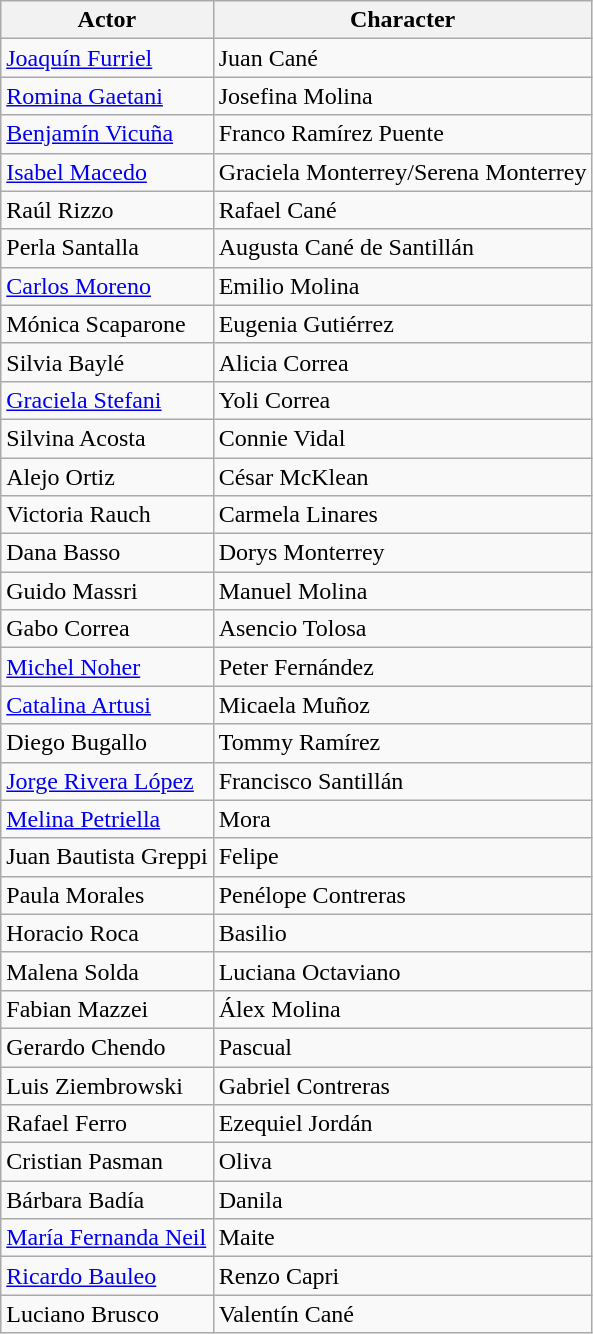<table class="wikitable sortable">
<tr>
<th>Actor</th>
<th>Character</th>
</tr>
<tr>
<td><a href='#'>Joaquín Furriel</a></td>
<td>Juan Cané</td>
</tr>
<tr>
<td><a href='#'>Romina Gaetani</a></td>
<td>Josefina Molina</td>
</tr>
<tr>
<td><a href='#'>Benjamín Vicuña</a></td>
<td>Franco Ramírez Puente</td>
</tr>
<tr>
<td><a href='#'>Isabel Macedo</a></td>
<td>Graciela Monterrey/Serena Monterrey</td>
</tr>
<tr>
<td>Raúl Rizzo</td>
<td>Rafael Cané</td>
</tr>
<tr>
<td>Perla Santalla</td>
<td>Augusta Cané de Santillán</td>
</tr>
<tr>
<td><a href='#'>Carlos Moreno</a></td>
<td>Emilio Molina</td>
</tr>
<tr>
<td>Mónica Scaparone</td>
<td>Eugenia Gutiérrez</td>
</tr>
<tr>
<td>Silvia Baylé</td>
<td>Alicia Correa</td>
</tr>
<tr>
<td><a href='#'>Graciela Stefani</a></td>
<td>Yoli Correa</td>
</tr>
<tr>
<td>Silvina Acosta</td>
<td>Connie Vidal</td>
</tr>
<tr>
<td>Alejo Ortiz</td>
<td>César McKlean</td>
</tr>
<tr>
<td>Victoria Rauch</td>
<td>Carmela Linares</td>
</tr>
<tr>
<td>Dana Basso</td>
<td>Dorys Monterrey</td>
</tr>
<tr>
<td>Guido Massri</td>
<td>Manuel Molina</td>
</tr>
<tr>
<td>Gabo Correa</td>
<td>Asencio Tolosa</td>
</tr>
<tr>
<td><a href='#'>Michel Noher</a></td>
<td>Peter Fernández</td>
</tr>
<tr>
<td><a href='#'>Catalina Artusi</a></td>
<td>Micaela Muñoz</td>
</tr>
<tr>
<td>Diego Bugallo</td>
<td>Tommy Ramírez</td>
</tr>
<tr>
<td><a href='#'>Jorge Rivera López</a></td>
<td>Francisco Santillán</td>
</tr>
<tr>
<td><a href='#'>Melina Petriella</a></td>
<td>Mora</td>
</tr>
<tr>
<td>Juan Bautista Greppi</td>
<td>Felipe</td>
</tr>
<tr>
<td>Paula Morales</td>
<td>Penélope Contreras</td>
</tr>
<tr>
<td>Horacio Roca</td>
<td>Basilio</td>
</tr>
<tr>
<td>Malena Solda</td>
<td>Luciana Octaviano</td>
</tr>
<tr>
<td>Fabian Mazzei</td>
<td>Álex Molina</td>
</tr>
<tr>
<td>Gerardo Chendo</td>
<td>Pascual</td>
</tr>
<tr>
<td>Luis Ziembrowski</td>
<td>Gabriel Contreras</td>
</tr>
<tr>
<td>Rafael Ferro</td>
<td>Ezequiel Jordán</td>
</tr>
<tr>
<td>Cristian Pasman</td>
<td>Oliva</td>
</tr>
<tr>
<td>Bárbara Badía</td>
<td>Danila</td>
</tr>
<tr>
<td><a href='#'>María Fernanda Neil</a></td>
<td>Maite</td>
</tr>
<tr>
<td><a href='#'>Ricardo Bauleo</a></td>
<td>Renzo Capri</td>
</tr>
<tr>
<td>Luciano Brusco</td>
<td>Valentín Cané</td>
</tr>
</table>
